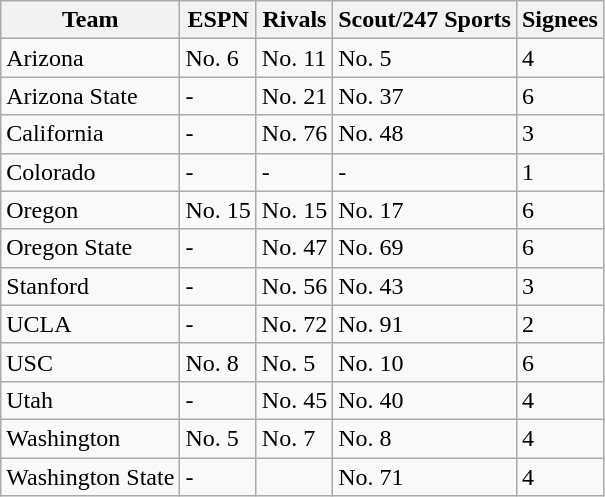<table class="wikitable">
<tr>
<th>Team</th>
<th>ESPN</th>
<th>Rivals</th>
<th>Scout/247 Sports</th>
<th>Signees</th>
</tr>
<tr>
<td>Arizona</td>
<td>No. 6</td>
<td>No. 11</td>
<td>No. 5</td>
<td>4</td>
</tr>
<tr>
<td>Arizona State</td>
<td>-</td>
<td>No. 21</td>
<td>No. 37</td>
<td>6</td>
</tr>
<tr>
<td>California</td>
<td>-</td>
<td>No. 76</td>
<td>No. 48</td>
<td>3</td>
</tr>
<tr>
<td>Colorado</td>
<td>-</td>
<td>-</td>
<td>-</td>
<td>1</td>
</tr>
<tr>
<td>Oregon</td>
<td>No. 15</td>
<td>No. 15</td>
<td>No. 17</td>
<td>6</td>
</tr>
<tr>
<td>Oregon State</td>
<td>-</td>
<td>No. 47</td>
<td>No. 69</td>
<td>6</td>
</tr>
<tr>
<td>Stanford</td>
<td>-</td>
<td>No. 56</td>
<td>No. 43</td>
<td>3</td>
</tr>
<tr>
<td>UCLA</td>
<td>-</td>
<td>No. 72</td>
<td>No. 91</td>
<td>2</td>
</tr>
<tr>
<td>USC</td>
<td>No. 8</td>
<td>No. 5</td>
<td>No. 10</td>
<td>6</td>
</tr>
<tr>
<td>Utah</td>
<td>-</td>
<td>No. 45</td>
<td>No. 40</td>
<td>4</td>
</tr>
<tr>
<td>Washington</td>
<td>No. 5</td>
<td>No. 7</td>
<td>No. 8</td>
<td>4</td>
</tr>
<tr>
<td>Washington State</td>
<td>-</td>
<td></td>
<td>No. 71</td>
<td>4</td>
</tr>
</table>
